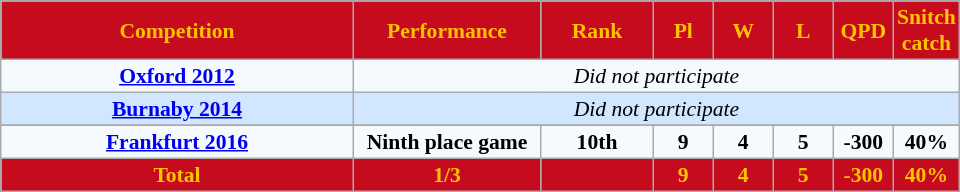<table style="background: #f9f9f9; border: 1px #aaa solid; border-collapse: collapse; font-size: 90%; text-align: center;" align="border" border="1" cellpadding="2" cellspacing="0">
<tr align=center bgcolor=#c60b1e style="color:#ffc400;">
<th width="230"><strong>Competition</strong></th>
<th width="120"><strong>Performance</strong></th>
<th width="70"><strong>Rank</strong></th>
<th width="35"><strong>Pl</strong></th>
<th width="35"><strong>W</strong></th>
<th width="35"><strong>L</strong></th>
<th width="35"><strong>QPD</strong></th>
<th width="35"><strong>Snitch catch</strong></th>
</tr>
<tr align="center" bgcolor="#F5FAFF">
<th> <a href='#'>Oxford 2012</a></th>
<td colspan="8" align="center"><em>Did not participate</em></td>
</tr>
<tr align="center" bgcolor="#D0E7FF">
<th> <a href='#'>Burnaby 2014</a></th>
<td colspan="8" align="center"><em>Did not participate</em></td>
</tr>
<tr style="color:#ffc400;" align="center" bgcolor="#c60b1e">
</tr>
<tr align="center" bgcolor="#F5FAFF">
<th> <a href='#'>Frankfurt 2016</a></th>
<th>Ninth place game</th>
<th>10th</th>
<th>9</th>
<th>4</th>
<th>5</th>
<th>-300</th>
<th>40%</th>
</tr>
<tr align=center bgcolor=#c60b1e style="color:#ffc400;">
<th><strong>Total</strong></th>
<th><strong>1/3</strong></th>
<th></th>
<th><strong>9</strong></th>
<th><strong>4</strong></th>
<th><strong>5</strong></th>
<th><strong>-300</strong></th>
<th><strong>40%</strong></th>
</tr>
</table>
